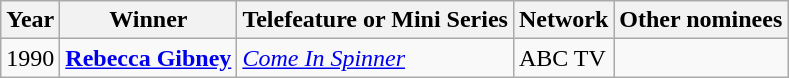<table class="wikitable">
<tr>
<th>Year</th>
<th>Winner</th>
<th>Telefeature or Mini Series</th>
<th>Network</th>
<th>Other nominees</th>
</tr>
<tr>
<td>1990</td>
<td><strong><a href='#'>Rebecca Gibney</a></strong></td>
<td><em><a href='#'>Come In Spinner</a></em></td>
<td>ABC TV</td>
<td></td>
</tr>
</table>
